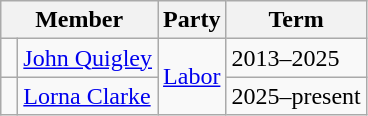<table class="wikitable">
<tr>
<th colspan="2">Member</th>
<th>Party</th>
<th>Term</th>
</tr>
<tr>
<td> </td>
<td><a href='#'>John Quigley</a></td>
<td rowspan="2"><a href='#'>Labor</a></td>
<td>2013–2025</td>
</tr>
<tr>
<td> </td>
<td><a href='#'>Lorna Clarke</a></td>
<td>2025–present</td>
</tr>
</table>
